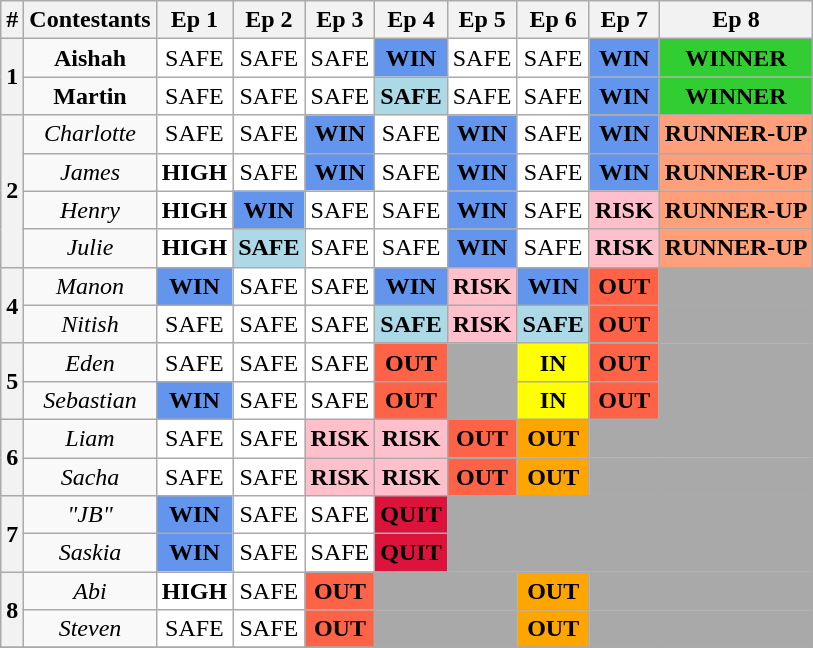<table class="wikitable" style="text-align:center">
<tr>
<th rowspan="1">#</th>
<th rowspan="1">Contestants</th>
<th>Ep 1 </th>
<th>Ep 2</th>
<th>Ep 3</th>
<th>Ep 4</th>
<th>Ep 5</th>
<th>Ep 6</th>
<th>Ep 7</th>
<th>Ep 8</th>
</tr>
<tr>
<th rowspan="2">1</th>
<td><strong>Aishah</strong></td>
<td bgcolor="white">SAFE</td>
<td bgcolor="white">SAFE</td>
<td bgcolor="white">SAFE</td>
<td bgcolor="cornflowerblue"><strong>WIN</strong></td>
<td bgcolor="white">SAFE</td>
<td bgcolor="white">SAFE</td>
<td bgcolor="cornflowerblue"><strong>WIN</strong></td>
<td bgcolor="limegreen"><strong>WINNER</strong></td>
</tr>
<tr>
<td><strong>Martin</strong></td>
<td bgcolor="white">SAFE</td>
<td bgcolor="white">SAFE</td>
<td bgcolor="white">SAFE</td>
<td bgcolor="lightblue"><strong>SAFE</strong></td>
<td bgcolor="white">SAFE</td>
<td bgcolor="white">SAFE</td>
<td bgcolor="cornflowerblue"><strong>WIN</strong></td>
<td bgcolor="limegreen"><strong>WINNER</strong></td>
</tr>
<tr>
<th rowspan="4">2</th>
<td><em>Charlotte</em></td>
<td bgcolor="white">SAFE</td>
<td bgcolor="white">SAFE</td>
<td bgcolor="cornflowerblue"><strong>WIN</strong></td>
<td bgcolor="white">SAFE</td>
<td bgcolor="cornflowerblue"><strong>WIN</strong></td>
<td bgcolor="white">SAFE</td>
<td bgcolor="cornflowerblue"><strong>WIN</strong></td>
<td bgcolor="lightsalmon"><strong>RUNNER-UP</strong></td>
</tr>
<tr>
<td><em>James</em></td>
<td bgcolor="white"><strong>HIGH</strong></td>
<td bgcolor="white">SAFE</td>
<td bgcolor="cornflowerblue"><strong>WIN</strong></td>
<td bgcolor="white">SAFE</td>
<td bgcolor="cornflowerblue"><strong>WIN</strong></td>
<td bgcolor="white">SAFE</td>
<td bgcolor="cornflowerblue"><strong>WIN</strong></td>
<td bgcolor="lightsalmon"><strong>RUNNER-UP</strong></td>
</tr>
<tr>
<td><em>Henry</em></td>
<td bgcolor="white"><strong>HIGH</strong></td>
<td bgcolor="cornflowerblue"><strong>WIN</strong></td>
<td bgcolor="white">SAFE</td>
<td bgcolor="white">SAFE</td>
<td bgcolor="cornflowerblue"><strong>WIN</strong></td>
<td bgcolor="white">SAFE</td>
<td bgcolor="pink"><strong>RISK</strong></td>
<td bgcolor="lightsalmon"><strong>RUNNER-UP</strong></td>
</tr>
<tr>
<td><em>Julie</em></td>
<td bgcolor="white"><strong>HIGH</strong></td>
<td bgcolor="lightblue"><strong>SAFE</strong></td>
<td bgcolor="white">SAFE</td>
<td bgcolor="white">SAFE</td>
<td bgcolor="cornflowerblue"><strong>WIN</strong></td>
<td bgcolor="white">SAFE</td>
<td bgcolor="pink"><strong>RISK</strong></td>
<td bgcolor="lightsalmon"><strong>RUNNER-UP</strong></td>
</tr>
<tr>
<th rowspan="2">4</th>
<td><em>Manon</em></td>
<td bgcolor="cornflowerblue"><strong>WIN</strong></td>
<td bgcolor="white">SAFE</td>
<td bgcolor="white">SAFE</td>
<td bgcolor="cornflowerblue"><strong>WIN</strong></td>
<td bgcolor="pink"><strong>RISK</strong></td>
<td bgcolor="cornflowerblue"><strong>WIN</strong></td>
<td bgcolor="tomato"><strong>OUT</strong></td>
<td bgcolor="darkgray" colspan="1"></td>
</tr>
<tr>
<td><em>Nitish</em></td>
<td bgcolor="white">SAFE</td>
<td bgcolor="white">SAFE</td>
<td bgcolor="white">SAFE</td>
<td bgcolor="lightblue"><strong>SAFE</strong></td>
<td bgcolor="pink"><strong>RISK</strong></td>
<td bgcolor="lightblue"><strong>SAFE</strong></td>
<td bgcolor="tomato"><strong>OUT</strong></td>
<td bgcolor="darkgray" colspan="1"></td>
</tr>
<tr>
<th rowspan="2">5</th>
<td><em>Eden</em></td>
<td bgcolor="white">SAFE</td>
<td bgcolor="white">SAFE</td>
<td bgcolor="white">SAFE</td>
<td bgcolor="tomato"><strong>OUT</strong></td>
<td bgcolor="darkgray" colspan="1"></td>
<td bgcolor="yellow"><strong>IN</strong></td>
<td bgcolor="tomato"><strong>OUT</strong></td>
<td bgcolor="darkgray" colspan="1"></td>
</tr>
<tr>
<td><em>Sebastian</em></td>
<td bgcolor="cornflowerblue"><strong>WIN</strong></td>
<td bgcolor="white">SAFE</td>
<td bgcolor="white">SAFE</td>
<td bgcolor="tomato"><strong>OUT</strong></td>
<td bgcolor="darkgray" colspan="1"></td>
<td bgcolor="yellow"><strong>IN</strong></td>
<td bgcolor="tomato"><strong>OUT</strong></td>
<td bgcolor="darkgray" colspan="1"></td>
</tr>
<tr>
<th rowspan="2">6</th>
<td><em>Liam</em></td>
<td bgcolor="white">SAFE</td>
<td bgcolor="white">SAFE</td>
<td bgcolor="pink"><strong>RISK</strong></td>
<td bgcolor="pink"><strong>RISK</strong></td>
<td bgcolor="tomato"><strong>OUT</strong></td>
<td bgcolor="orange"><strong>OUT</strong></td>
<td bgcolor="darkgray" colspan="2"></td>
</tr>
<tr>
<td><em>Sacha</em></td>
<td bgcolor="white">SAFE</td>
<td bgcolor="white">SAFE</td>
<td bgcolor="pink"><strong>RISK</strong></td>
<td bgcolor="pink"><strong>RISK</strong></td>
<td bgcolor="tomato"><strong>OUT</strong></td>
<td bgcolor="orange"><strong>OUT</strong></td>
<td bgcolor="darkgray" colspan="2"></td>
</tr>
<tr>
<th rowspan="2">7</th>
<td><em>"JB"</em></td>
<td bgcolor="cornflowerblue"><strong>WIN</strong></td>
<td bgcolor="white">SAFE</td>
<td bgcolor="white">SAFE</td>
<td bgcolor="crimson"><span><strong>QUIT</strong></span></td>
<td bgcolor="darkgray" colspan="4"></td>
</tr>
<tr>
<td><em>Saskia</em></td>
<td bgcolor="cornflowerblue"><strong>WIN</strong></td>
<td bgcolor="white">SAFE</td>
<td bgcolor="white">SAFE</td>
<td bgcolor="crimson"><span><strong>QUIT</strong></span></td>
<td bgcolor="darkgray" colspan="4"></td>
</tr>
<tr>
<th rowspan="2">8</th>
<td><em>Abi</em></td>
<td bgcolor="white"><strong>HIGH</strong></td>
<td bgcolor="white">SAFE</td>
<td bgcolor="tomato"><strong>OUT</strong></td>
<td bgcolor="darkgray" colspan="2"></td>
<td bgcolor="orange"><strong>OUT</strong></td>
<td bgcolor="darkgray" colspan="2"></td>
</tr>
<tr>
<td><em>Steven</em></td>
<td bgcolor="white">SAFE</td>
<td bgcolor="white">SAFE</td>
<td bgcolor="tomato"><strong>OUT</strong></td>
<td bgcolor="darkgray" colspan="2"></td>
<td bgcolor="orange"><strong>OUT</strong></td>
<td bgcolor="darkgray" colspan="2"></td>
</tr>
<tr>
</tr>
</table>
